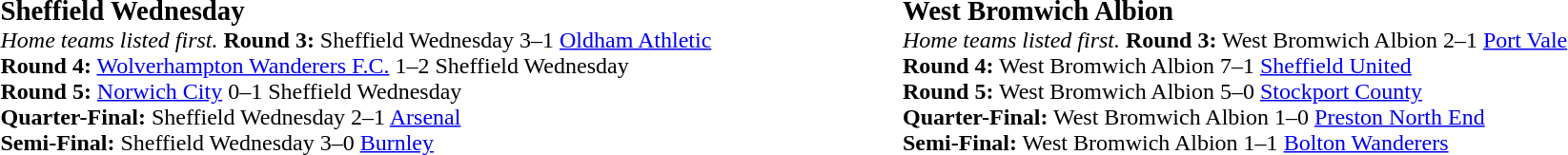<table width=100%>
<tr>
<td width=50% valign=top><br><big><strong>Sheffield Wednesday</strong></big><br>
<em>Home teams listed first.</em>
<strong>Round 3:</strong> Sheffield Wednesday 3–1 <a href='#'>Oldham Athletic</a><br><strong>Round 4:</strong> <a href='#'>Wolverhampton Wanderers F.C.</a> 1–2 Sheffield Wednesday<br><strong>Round 5:</strong> <a href='#'>Norwich City</a> 0–1 Sheffield Wednesday<br><strong>Quarter-Final:</strong> Sheffield Wednesday 2–1 <a href='#'>Arsenal</a><br><strong>Semi-Final:</strong> Sheffield Wednesday 3–0 <a href='#'>Burnley</a></td>
<td width=50% valign=top><br><big><strong>West Bromwich Albion</strong></big><br>
<em>Home teams listed first.</em>
<strong>Round 3:</strong> West Bromwich Albion 2–1 <a href='#'>Port Vale</a><br><strong>Round 4:</strong> West Bromwich Albion 7–1 <a href='#'>Sheffield United</a><br><strong>Round 5:</strong> West Bromwich Albion 5–0 <a href='#'>Stockport County</a><br><strong>Quarter-Final:</strong> West Bromwich Albion 1–0 <a href='#'>Preston North End</a><br><strong>Semi-Final:</strong> West Bromwich Albion 1–1 <a href='#'>Bolton Wanderers</a></td>
</tr>
</table>
